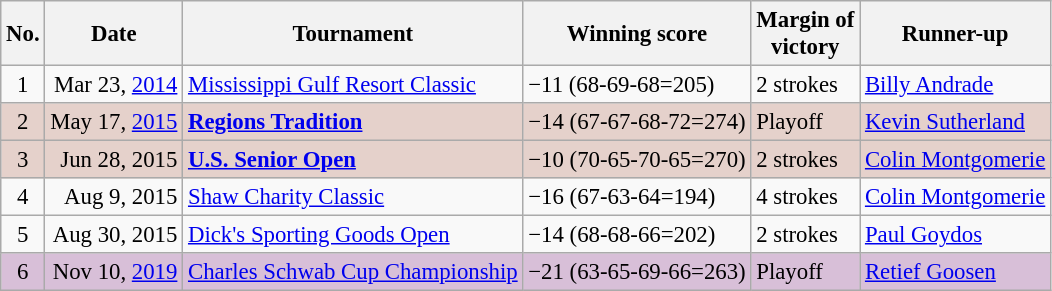<table class="wikitable" style="font-size:95%;">
<tr>
<th>No.</th>
<th>Date</th>
<th>Tournament</th>
<th>Winning score</th>
<th>Margin of<br>victory</th>
<th>Runner-up</th>
</tr>
<tr>
<td align=center>1</td>
<td align=right>Mar 23, <a href='#'>2014</a></td>
<td><a href='#'>Mississippi Gulf Resort Classic</a></td>
<td>−11 (68-69-68=205)</td>
<td>2 strokes</td>
<td> <a href='#'>Billy Andrade</a></td>
</tr>
<tr style="background:#e5d1cb;">
<td align=center>2</td>
<td align=right>May 17, <a href='#'>2015</a></td>
<td><strong><a href='#'>Regions Tradition</a></strong></td>
<td>−14 (67-67-68-72=274)</td>
<td>Playoff</td>
<td> <a href='#'>Kevin Sutherland</a></td>
</tr>
<tr style="background:#e5d1cb;">
<td align=center>3</td>
<td align=right>Jun 28, 2015</td>
<td><strong><a href='#'>U.S. Senior Open</a></strong></td>
<td>−10 (70-65-70-65=270)</td>
<td>2 strokes</td>
<td> <a href='#'>Colin Montgomerie</a></td>
</tr>
<tr>
<td align=center>4</td>
<td align=right>Aug 9, 2015</td>
<td><a href='#'>Shaw Charity Classic</a></td>
<td>−16 (67-63-64=194)</td>
<td>4 strokes</td>
<td> <a href='#'>Colin Montgomerie</a></td>
</tr>
<tr>
<td align=center>5</td>
<td align=right>Aug 30, 2015</td>
<td><a href='#'>Dick's Sporting Goods Open</a></td>
<td>−14 (68-68-66=202)</td>
<td>2 strokes</td>
<td> <a href='#'>Paul Goydos</a></td>
</tr>
<tr style="background:thistle">
<td align=center>6</td>
<td align=right>Nov 10, <a href='#'>2019</a></td>
<td><a href='#'>Charles Schwab Cup Championship</a></td>
<td>−21 (63-65-69-66=263)</td>
<td>Playoff</td>
<td> <a href='#'>Retief Goosen</a></td>
</tr>
</table>
